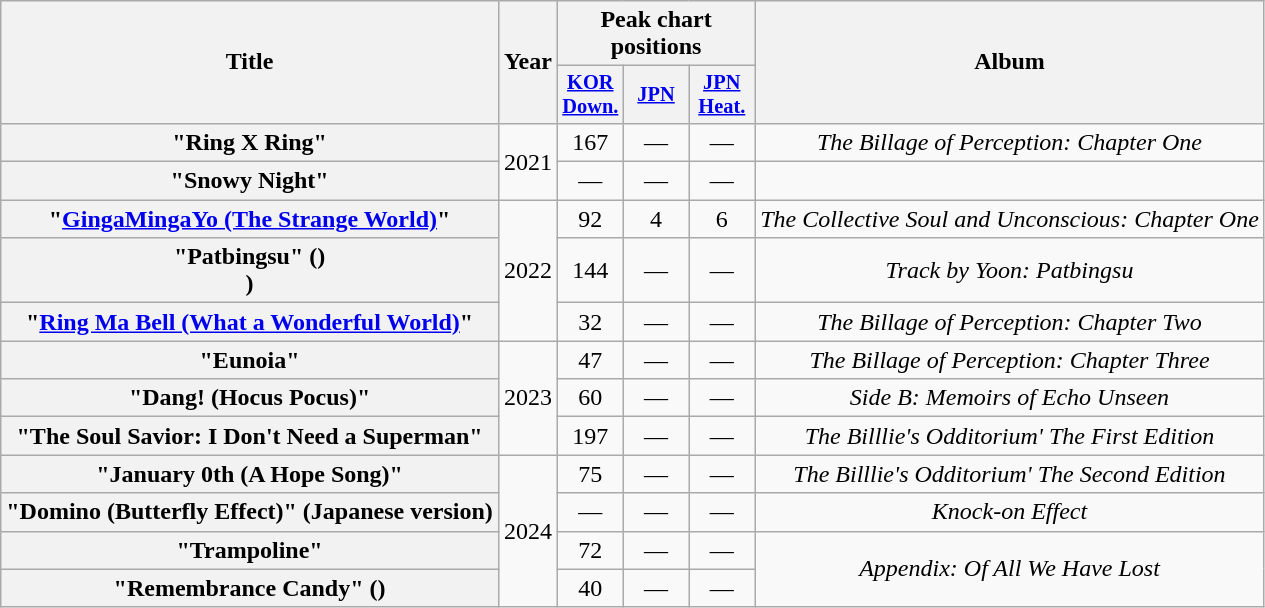<table class="wikitable plainrowheaders" style="text-align:center">
<tr>
<th rowspan="2" scope="col">Title</th>
<th rowspan="2" scope="col">Year</th>
<th colspan="3" scope="col">Peak chart positions</th>
<th rowspan="2" scope="col">Album</th>
</tr>
<tr>
<th style="font-size:85%; width:2.75em"><a href='#'>KOR<br>Down.</a><br></th>
<th style="font-size:85%; width:2.75em"><a href='#'>JPN</a><br></th>
<th style="font-size:85%; width:2.75em"><a href='#'>JPN<br>Heat.</a><br></th>
</tr>
<tr>
<th scope="row">"Ring X Ring"</th>
<td rowspan="2">2021</td>
<td>167</td>
<td>—</td>
<td>—</td>
<td><em>The Billage of Perception: Chapter One</em></td>
</tr>
<tr>
<th scope="row">"Snowy Night"</th>
<td>—</td>
<td>—</td>
<td>—</td>
<td></td>
</tr>
<tr>
<th scope="row">"<a href='#'>GingaMingaYo (The Strange World)</a>"</th>
<td rowspan="3">2022</td>
<td>92</td>
<td>4</td>
<td>6</td>
<td><em>The Collective Soul and Unconscious: Chapter One</em></td>
</tr>
<tr>
<th scope="row">"Patbingsu" ()<br>)</th>
<td>144</td>
<td>—</td>
<td>—</td>
<td><em>Track by Yoon: Patbingsu</em></td>
</tr>
<tr>
<th scope="row">"<a href='#'>Ring Ma Bell (What a Wonderful World)</a>"</th>
<td>32</td>
<td>—</td>
<td>—</td>
<td><em>The Billage of Perception: Chapter Two</em></td>
</tr>
<tr>
<th scope="row">"Eunoia"</th>
<td rowspan="3">2023</td>
<td>47</td>
<td>—</td>
<td>—</td>
<td><em>The Billage of Perception: Chapter Three</em></td>
</tr>
<tr>
<th scope="row">"Dang! (Hocus Pocus)"</th>
<td>60</td>
<td>—</td>
<td>—</td>
<td><em>Side B: Memoirs of Echo Unseen</em></td>
</tr>
<tr>
<th scope="row">"The Soul Savior: I Don't Need a Superman"</th>
<td>197</td>
<td>—</td>
<td>—</td>
<td><em>The Billlie's Odditorium' The First Edition</em></td>
</tr>
<tr>
<th scope="row">"January 0th (A Hope Song)"</th>
<td rowspan="4">2024</td>
<td>75</td>
<td>—</td>
<td>—</td>
<td><em>The Billlie's Odditorium' The Second Edition</em></td>
</tr>
<tr>
<th scope="row">"Domino (Butterfly Effect)" (Japanese version)</th>
<td>—</td>
<td>—</td>
<td>—</td>
<td><em>Knock-on Effect</em></td>
</tr>
<tr>
<th scope="row">"Trampoline"</th>
<td>72</td>
<td>—</td>
<td>—</td>
<td rowspan="2"><em>Appendix: Of All We Have Lost</em></td>
</tr>
<tr>
<th scope="row">"Remembrance Candy" ()</th>
<td>40</td>
<td>—</td>
<td>—</td>
</tr>
</table>
